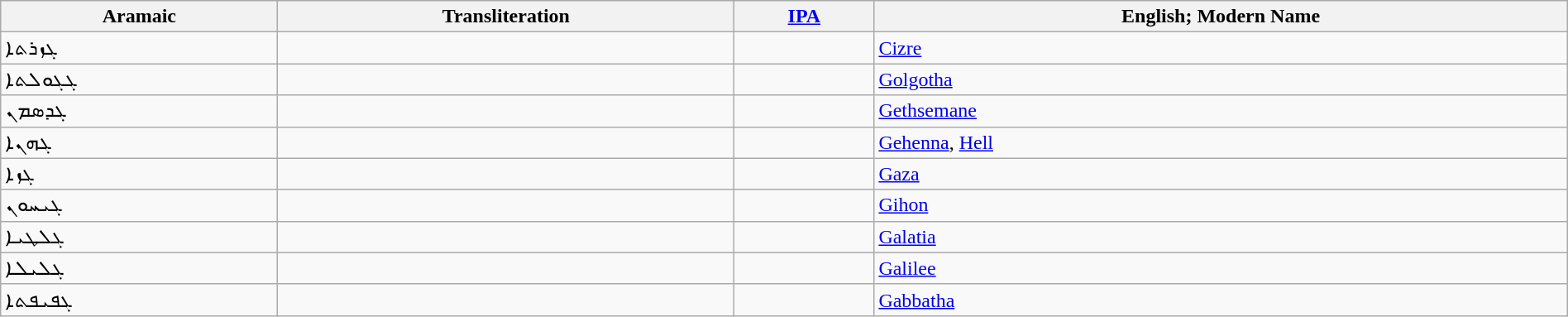<table class="wikitable" width="100%">
<tr>
<th>Aramaic</th>
<th>Transliteration</th>
<th><a href='#'>IPA</a></th>
<th>English; Modern Name</th>
</tr>
<tr>
<td>ܓܙܪܬܐ</td>
<td><em></em></td>
<td></td>
<td><a href='#'>Cizre</a></td>
</tr>
<tr>
<td>ܓܓܘܠܬܐ</td>
<td><em></em></td>
<td></td>
<td><a href='#'>Golgotha</a></td>
</tr>
<tr>
<td>ܓܕܣܡܢ</td>
<td><em></em></td>
<td></td>
<td><a href='#'>Gethsemane</a></td>
</tr>
<tr>
<td>ܓܗܢܐ</td>
<td><em></em></td>
<td></td>
<td><a href='#'>Gehenna</a>, <a href='#'>Hell</a></td>
</tr>
<tr>
<td>ܓܙܐ</td>
<td><em></em></td>
<td></td>
<td><a href='#'>Gaza</a></td>
</tr>
<tr>
<td>ܓܝܚܘܢ</td>
<td><em></em></td>
<td></td>
<td><a href='#'>Gihon</a></td>
</tr>
<tr>
<td>ܓܠܛܝܐ</td>
<td><em></em></td>
<td></td>
<td><a href='#'>Galatia</a></td>
</tr>
<tr>
<td>ܓܠܝܠܐ</td>
<td><em></em></td>
<td></td>
<td><a href='#'>Galilee</a></td>
</tr>
<tr>
<td>ܓܦܝܦܬܐ</td>
<td><em></em></td>
<td></td>
<td><a href='#'>Gabbatha</a></td>
</tr>
</table>
